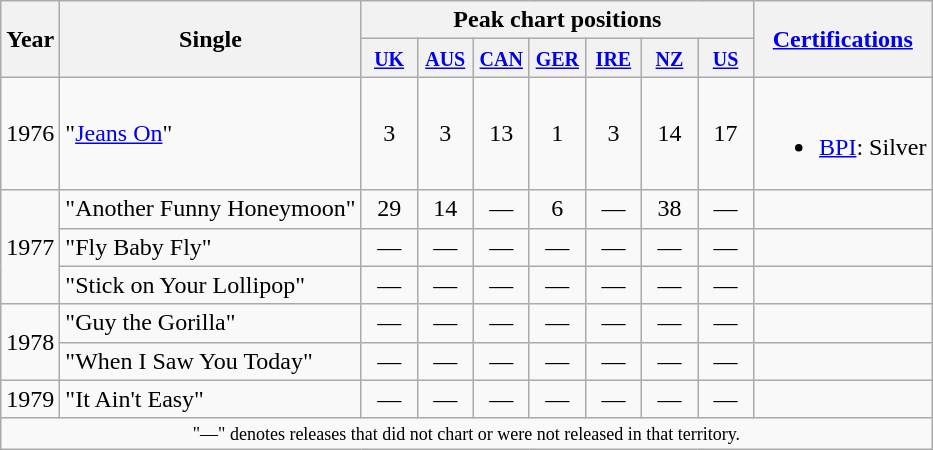<table class="wikitable" style="text-align:center">
<tr>
<th rowspan="2">Year</th>
<th rowspan="2">Single</th>
<th colspan="7">Peak chart positions</th>
<th rowspan="2"><a href='#'>Certifications</a></th>
</tr>
<tr>
<th width=30><small><a href='#'>UK</a></small><br></th>
<th width=30><small><a href='#'>AUS</a></small><br></th>
<th width=30><small><a href='#'>CAN</a></small><br></th>
<th width=30><small><a href='#'>GER</a></small><br></th>
<th width=30><small><a href='#'>IRE</a></small><br></th>
<th width=30><small><a href='#'>NZ</a></small><br></th>
<th width=30><small><a href='#'>US</a></small><br></th>
</tr>
<tr>
<td>1976</td>
<td align="left">"<a href='#'>Jeans On</a>"</td>
<td>3</td>
<td>3</td>
<td>13</td>
<td>1</td>
<td>3</td>
<td>14</td>
<td>17</td>
<td><br><ul><li><a href='#'>BPI</a>: Silver</li></ul></td>
</tr>
<tr>
<td rowspan="3">1977</td>
<td align="left">"Another Funny Honeymoon"</td>
<td>29</td>
<td>14</td>
<td>—</td>
<td>6</td>
<td>—</td>
<td>38</td>
<td>—</td>
<td></td>
</tr>
<tr>
<td align="left">"Fly Baby Fly"</td>
<td>—</td>
<td>—</td>
<td>—</td>
<td>—</td>
<td>—</td>
<td>—</td>
<td>—</td>
<td></td>
</tr>
<tr>
<td align="left">"Stick on Your Lollipop"</td>
<td>—</td>
<td>—</td>
<td>—</td>
<td>—</td>
<td>—</td>
<td>—</td>
<td>—</td>
<td></td>
</tr>
<tr>
<td rowspan="2">1978</td>
<td align="left">"Guy the Gorilla"</td>
<td>—</td>
<td>—</td>
<td>—</td>
<td>—</td>
<td>—</td>
<td>—</td>
<td>—</td>
<td></td>
</tr>
<tr>
<td align="left">"When I Saw You Today"</td>
<td>—</td>
<td>—</td>
<td>—</td>
<td>—</td>
<td>—</td>
<td>—</td>
<td>—</td>
<td></td>
</tr>
<tr>
<td>1979</td>
<td align="left">"It Ain't Easy"</td>
<td>—</td>
<td>—</td>
<td>—</td>
<td>—</td>
<td>—</td>
<td>—</td>
<td>—</td>
<td></td>
</tr>
<tr>
<td colspan="10" style="font-size:9pt">"—" denotes releases that did not chart or were not released in that territory.</td>
</tr>
</table>
